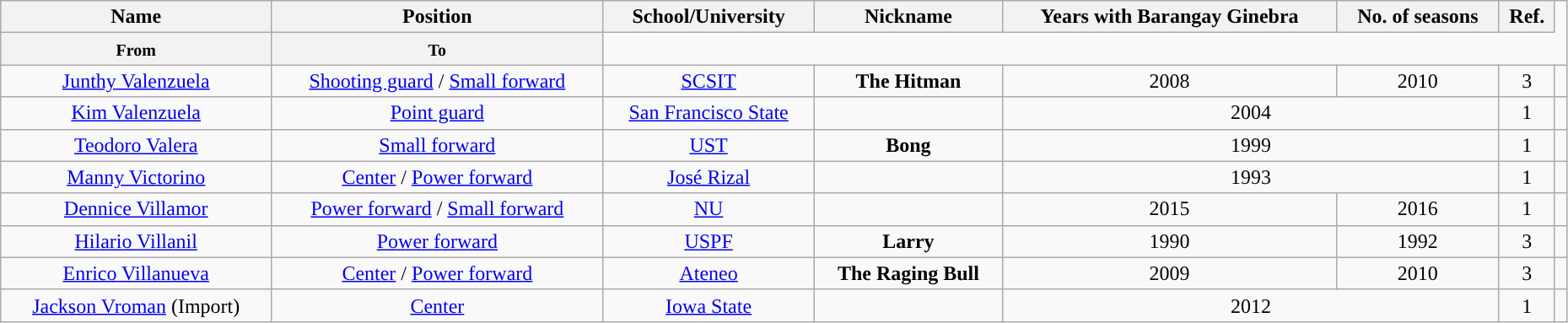<table class="wikitable sortable" style="text-align:center" width="98%">
<tr>
<th>Name</th>
<th>Position</th>
<th>School/University</th>
<th>Nickname</th>
<th>Years with Barangay Ginebra</th>
<th>No. of seasons</th>
<th>Ref.</th>
</tr>
<tr>
<th><small>From</small></th>
<th><small>To</small></th>
</tr>
<tr>
<td><a href='#'>Junthy Valenzuela</a></td>
<td><a href='#'>Shooting guard</a> / <a href='#'>Small forward</a></td>
<td><a href='#'>SCSIT</a></td>
<td><strong>The Hitman</strong></td>
<td>2008</td>
<td>2010</td>
<td>3</td>
<td></td>
</tr>
<tr>
<td><a href='#'>Kim Valenzuela</a></td>
<td><a href='#'>Point guard</a></td>
<td><a href='#'>San Francisco State</a></td>
<td></td>
<td colspan="2">2004</td>
<td>1</td>
<td></td>
</tr>
<tr>
<td><a href='#'>Teodoro Valera</a></td>
<td><a href='#'>Small forward</a></td>
<td><a href='#'>UST</a></td>
<td><strong>Bong</strong></td>
<td colspan="2">1999</td>
<td>1</td>
<td></td>
</tr>
<tr>
<td><a href='#'>Manny Victorino</a></td>
<td><a href='#'>Center</a> / <a href='#'>Power forward</a></td>
<td><a href='#'>José Rizal</a></td>
<td></td>
<td colspan="2">1993</td>
<td>1</td>
<td></td>
</tr>
<tr>
<td><a href='#'>Dennice Villamor</a></td>
<td><a href='#'>Power forward</a> / <a href='#'>Small forward</a></td>
<td><a href='#'>NU</a></td>
<td></td>
<td>2015</td>
<td>2016</td>
<td>1</td>
<td></td>
</tr>
<tr>
<td><a href='#'>Hilario Villanil</a></td>
<td><a href='#'>Power forward</a></td>
<td><a href='#'>USPF</a></td>
<td><strong>Larry</strong></td>
<td>1990</td>
<td>1992</td>
<td>3</td>
<td></td>
</tr>
<tr>
<td><a href='#'>Enrico Villanueva</a></td>
<td><a href='#'>Center</a> / <a href='#'>Power forward</a></td>
<td><a href='#'>Ateneo</a></td>
<td><strong>The Raging Bull</strong></td>
<td>2009</td>
<td>2010</td>
<td>3</td>
<td></td>
</tr>
<tr>
<td><a href='#'>Jackson Vroman</a> (Import)</td>
<td><a href='#'>Center</a></td>
<td><a href='#'>Iowa State</a></td>
<td></td>
<td colspan="2">2012</td>
<td>1</td>
<td></td>
</tr>
</table>
